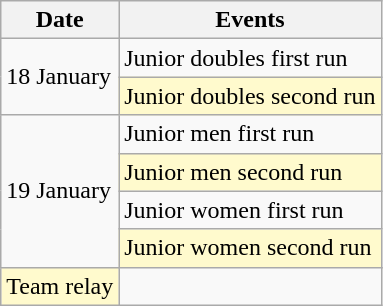<table class="wikitable" border="1">
<tr>
<th>Date</th>
<th>Events</th>
</tr>
<tr>
<td rowspan=2>18 January</td>
<td>Junior doubles first run</td>
</tr>
<tr bgcolor=lemonchiffon>
<td>Junior doubles second run</td>
</tr>
<tr>
<td rowspan=5>19 January</td>
<td>Junior men first run</td>
</tr>
<tr bgcolor=lemonchiffon>
<td>Junior men second run</td>
</tr>
<tr>
<td>Junior women first run</td>
</tr>
<tr bgcolor=lemonchiffon>
<td>Junior women second run</td>
</tr>
<tr>
</tr>
<tr bgcolor=lemonchiffon>
<td>Team relay</td>
</tr>
</table>
